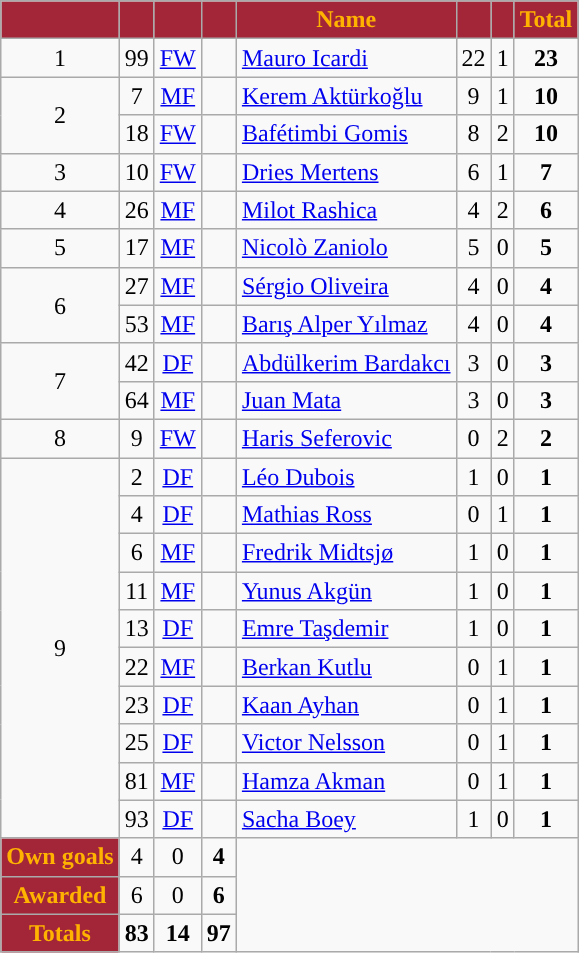<table class="wikitable" style="text-align:center">
<tr>
<th style="background:#A32638; color:#FFB300; "></th>
<th style="background:#A32638; color:#FFB300; "></th>
<th style="background:#A32638; color:#FFB300; "></th>
<th style="background:#A32638; color:#FFB300; "></th>
<th style="background:#A32638; color:#FFB300; ">Name</th>
<th style="background:#A32638; color:#FFB300; "></th>
<th style="background:#A32638; color:#FFB300; "></th>
<th style="background:#A32638; color:#FFB300; ">Total</th>
</tr>
<tr>
<td rowspan="1">1</td>
<td>99</td>
<td><a href='#'>FW</a></td>
<td></td>
<td align=left><a href='#'>Mauro Icardi</a></td>
<td>22</td>
<td>1</td>
<td><strong>23</strong></td>
</tr>
<tr>
<td rowspan="2">2</td>
<td>7</td>
<td><a href='#'>MF</a></td>
<td></td>
<td align=left><a href='#'>Kerem Aktürkoğlu</a></td>
<td>9</td>
<td>1</td>
<td><strong>10</strong></td>
</tr>
<tr>
<td>18</td>
<td><a href='#'>FW</a></td>
<td></td>
<td align=left><a href='#'>Bafétimbi Gomis</a></td>
<td>8</td>
<td>2</td>
<td><strong>10</strong></td>
</tr>
<tr>
<td rowspan="1">3</td>
<td>10</td>
<td><a href='#'>FW</a></td>
<td></td>
<td align=left><a href='#'>Dries Mertens</a></td>
<td>6</td>
<td>1</td>
<td><strong>7</strong></td>
</tr>
<tr>
<td rowspan="1">4</td>
<td>26</td>
<td><a href='#'>MF</a></td>
<td></td>
<td align=left><a href='#'>Milot Rashica</a></td>
<td>4</td>
<td>2</td>
<td><strong>6</strong></td>
</tr>
<tr>
<td rowspan="1">5</td>
<td>17</td>
<td><a href='#'>MF</a></td>
<td></td>
<td align=left><a href='#'>Nicolò Zaniolo</a></td>
<td>5</td>
<td>0</td>
<td><strong>5</strong></td>
</tr>
<tr>
<td rowspan="2">6</td>
<td>27</td>
<td><a href='#'>MF</a></td>
<td></td>
<td align=left><a href='#'>Sérgio Oliveira</a></td>
<td>4</td>
<td>0</td>
<td><strong>4</strong></td>
</tr>
<tr>
<td>53</td>
<td><a href='#'>MF</a></td>
<td></td>
<td align=left><a href='#'>Barış Alper Yılmaz</a></td>
<td>4</td>
<td>0</td>
<td><strong>4</strong></td>
</tr>
<tr>
<td rowspan="2">7</td>
<td>42</td>
<td><a href='#'>DF</a></td>
<td></td>
<td align=left><a href='#'>Abdülkerim Bardakcı</a></td>
<td>3</td>
<td>0</td>
<td><strong>3</strong></td>
</tr>
<tr>
<td>64</td>
<td><a href='#'>MF</a></td>
<td></td>
<td align=left><a href='#'>Juan Mata</a></td>
<td>3</td>
<td>0</td>
<td><strong>3</strong></td>
</tr>
<tr>
<td rowspan="1">8</td>
<td>9</td>
<td><a href='#'>FW</a></td>
<td></td>
<td align=left><a href='#'>Haris Seferovic</a></td>
<td>0</td>
<td>2</td>
<td><strong>2</strong></td>
</tr>
<tr>
<td rowspan="10">9</td>
<td>2</td>
<td><a href='#'>DF</a></td>
<td></td>
<td align=left><a href='#'>Léo Dubois</a></td>
<td>1</td>
<td>0</td>
<td><strong>1</strong></td>
</tr>
<tr>
<td>4</td>
<td><a href='#'>DF</a></td>
<td></td>
<td align=left><a href='#'>Mathias Ross</a></td>
<td>0</td>
<td>1</td>
<td><strong>1</strong></td>
</tr>
<tr>
<td>6</td>
<td><a href='#'>MF</a></td>
<td></td>
<td align=left><a href='#'>Fredrik Midtsjø</a></td>
<td>1</td>
<td>0</td>
<td><strong>1</strong></td>
</tr>
<tr>
<td>11</td>
<td><a href='#'>MF</a></td>
<td></td>
<td align=left><a href='#'>Yunus Akgün</a></td>
<td>1</td>
<td>0</td>
<td><strong>1</strong></td>
</tr>
<tr>
<td>13</td>
<td><a href='#'>DF</a></td>
<td></td>
<td align=left><a href='#'>Emre Taşdemir</a></td>
<td>1</td>
<td>0</td>
<td><strong>1</strong></td>
</tr>
<tr>
<td>22</td>
<td><a href='#'>MF</a></td>
<td></td>
<td align=left><a href='#'>Berkan Kutlu</a></td>
<td>0</td>
<td>1</td>
<td><strong>1</strong></td>
</tr>
<tr>
<td>23</td>
<td><a href='#'>DF</a></td>
<td></td>
<td align=left><a href='#'>Kaan Ayhan</a></td>
<td>0</td>
<td>1</td>
<td><strong>1</strong></td>
</tr>
<tr>
<td>25</td>
<td><a href='#'>DF</a></td>
<td></td>
<td align=left><a href='#'>Victor Nelsson</a></td>
<td>0</td>
<td>1</td>
<td><strong>1</strong></td>
</tr>
<tr>
<td>81</td>
<td><a href='#'>MF</a></td>
<td></td>
<td align=left><a href='#'>Hamza Akman</a></td>
<td>0</td>
<td>1</td>
<td><strong>1</strong></td>
</tr>
<tr>
<td>93</td>
<td><a href='#'>DF</a></td>
<td></td>
<td align=left><a href='#'>Sacha Boey</a></td>
<td>1</td>
<td>0</td>
<td><strong>1</strong></td>
</tr>
<tr>
<td style="background:#A32638; color:#FFB300; "><strong>Own goals</strong></td>
<td>4</td>
<td>0</td>
<td><strong>4</strong></td>
</tr>
<tr>
<td style="background:#A32638; color:#FFB300; "><strong>Awarded</strong></td>
<td>6</td>
<td>0</td>
<td><strong>6</strong></td>
</tr>
<tr>
<td style="background:#A32638; color:#FFB300; "><strong>Totals</strong></td>
<td><strong>83</strong></td>
<td><strong>14</strong></td>
<td><strong>97</strong></td>
</tr>
</table>
